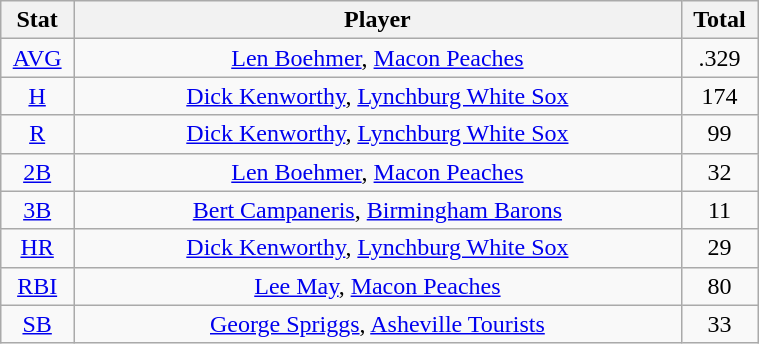<table class="wikitable" width="40%" style="text-align:center;">
<tr>
<th width="5%">Stat</th>
<th width="60%">Player</th>
<th width="5%">Total</th>
</tr>
<tr>
<td><a href='#'>AVG</a></td>
<td><a href='#'>Len Boehmer</a>, <a href='#'>Macon Peaches</a></td>
<td>.329</td>
</tr>
<tr>
<td><a href='#'>H</a></td>
<td><a href='#'>Dick Kenworthy</a>, <a href='#'>Lynchburg White Sox</a></td>
<td>174</td>
</tr>
<tr>
<td><a href='#'>R</a></td>
<td><a href='#'>Dick Kenworthy</a>, <a href='#'>Lynchburg White Sox</a></td>
<td>99</td>
</tr>
<tr>
<td><a href='#'>2B</a></td>
<td><a href='#'>Len Boehmer</a>, <a href='#'>Macon Peaches</a></td>
<td>32</td>
</tr>
<tr>
<td><a href='#'>3B</a></td>
<td><a href='#'>Bert Campaneris</a>, <a href='#'>Birmingham Barons</a></td>
<td>11</td>
</tr>
<tr>
<td><a href='#'>HR</a></td>
<td><a href='#'>Dick Kenworthy</a>, <a href='#'>Lynchburg White Sox</a></td>
<td>29</td>
</tr>
<tr>
<td><a href='#'>RBI</a></td>
<td><a href='#'>Lee May</a>, <a href='#'>Macon Peaches</a></td>
<td>80</td>
</tr>
<tr>
<td><a href='#'>SB</a></td>
<td><a href='#'>George Spriggs</a>, <a href='#'>Asheville Tourists</a></td>
<td>33</td>
</tr>
</table>
